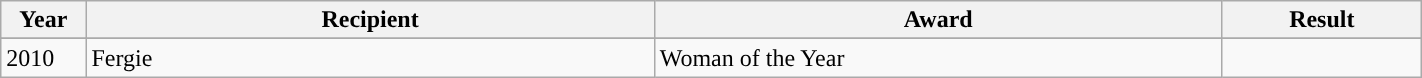<table style="width: 75%;" class="wikitable">
<tr>
<th style="width:6%;">Year</th>
<th style="width:40%;">Recipient</th>
<th style="width:40%;">Award</th>
<th style="width:14%;">Result</th>
</tr>
<tr>
</tr>
<tr>
<td>2010</td>
<td>Fergie</td>
<td>Woman of the Year</td>
<td></td>
</tr>
</table>
